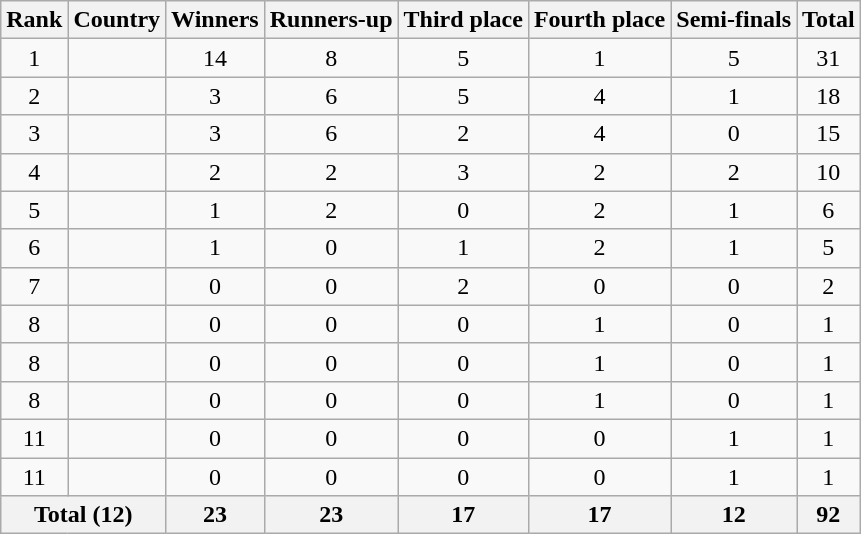<table class="wikitable sortable" style="text-align:center;">
<tr>
<th>Rank</th>
<th>Country</th>
<th>Winners</th>
<th>Runners-up</th>
<th>Third place</th>
<th>Fourth place</th>
<th>Semi-finals</th>
<th>Total</th>
</tr>
<tr>
<td>1</td>
<td align=left></td>
<td>14</td>
<td>8</td>
<td>5</td>
<td>1</td>
<td>5</td>
<td>31</td>
</tr>
<tr>
<td>2</td>
<td align=left></td>
<td>3</td>
<td>6</td>
<td>5</td>
<td>4</td>
<td>1</td>
<td>18</td>
</tr>
<tr>
<td>3</td>
<td align=left></td>
<td>3</td>
<td>6</td>
<td>2</td>
<td>4</td>
<td>0</td>
<td>15</td>
</tr>
<tr>
<td>4</td>
<td align=left></td>
<td>2</td>
<td>2</td>
<td>3</td>
<td>2</td>
<td>2</td>
<td>10</td>
</tr>
<tr>
<td>5</td>
<td align=left></td>
<td>1</td>
<td>2</td>
<td>0</td>
<td>2</td>
<td>1</td>
<td>6</td>
</tr>
<tr>
<td>6</td>
<td align=left></td>
<td>1</td>
<td>0</td>
<td>1</td>
<td>2</td>
<td>1</td>
<td>5</td>
</tr>
<tr>
<td>7</td>
<td align=left></td>
<td>0</td>
<td>0</td>
<td>2</td>
<td>0</td>
<td>0</td>
<td>2</td>
</tr>
<tr>
<td>8</td>
<td align=left></td>
<td>0</td>
<td>0</td>
<td>0</td>
<td>1</td>
<td>0</td>
<td>1</td>
</tr>
<tr>
<td>8</td>
<td align=left></td>
<td>0</td>
<td>0</td>
<td>0</td>
<td>1</td>
<td>0</td>
<td>1</td>
</tr>
<tr>
<td>8</td>
<td align=left></td>
<td>0</td>
<td>0</td>
<td>0</td>
<td>1</td>
<td>0</td>
<td>1</td>
</tr>
<tr>
<td>11</td>
<td align=left></td>
<td>0</td>
<td>0</td>
<td>0</td>
<td>0</td>
<td>1</td>
<td>1</td>
</tr>
<tr>
<td>11</td>
<td align=left></td>
<td>0</td>
<td>0</td>
<td>0</td>
<td>0</td>
<td>1</td>
<td>1</td>
</tr>
<tr class="sortbottom">
<th colspan=2>Total (12)</th>
<th>23</th>
<th>23</th>
<th>17</th>
<th>17</th>
<th>12</th>
<th>92</th>
</tr>
</table>
